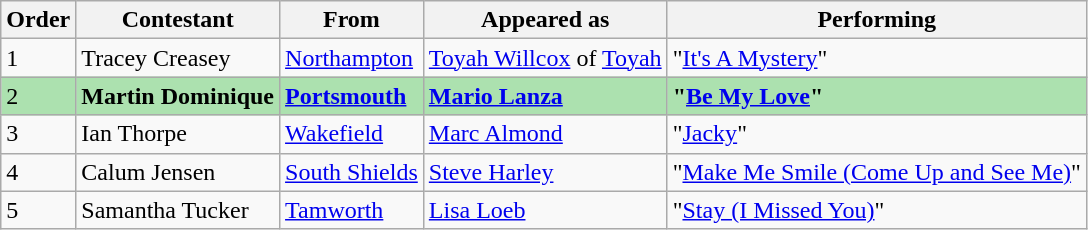<table class="wikitable">
<tr>
<th>Order</th>
<th>Contestant</th>
<th>From</th>
<th>Appeared as</th>
<th>Performing</th>
</tr>
<tr>
<td>1</td>
<td>Tracey Creasey</td>
<td><a href='#'>Northampton</a></td>
<td><a href='#'>Toyah Willcox</a> of <a href='#'>Toyah</a></td>
<td>"<a href='#'>It's A Mystery</a>"</td>
</tr>
<tr style="background:#ACE1AF;">
<td>2</td>
<td><strong>Martin Dominique</strong></td>
<td><strong><a href='#'>Portsmouth</a></strong></td>
<td><strong><a href='#'>Mario Lanza</a></strong></td>
<td><strong>"<a href='#'>Be My Love</a>"</strong></td>
</tr>
<tr>
<td>3</td>
<td>Ian Thorpe</td>
<td><a href='#'>Wakefield</a></td>
<td><a href='#'>Marc Almond</a></td>
<td>"<a href='#'>Jacky</a>"</td>
</tr>
<tr>
<td>4</td>
<td>Calum Jensen</td>
<td><a href='#'>South Shields</a></td>
<td><a href='#'>Steve Harley</a></td>
<td>"<a href='#'>Make Me Smile (Come Up and See Me)</a>"</td>
</tr>
<tr>
<td>5</td>
<td>Samantha Tucker</td>
<td><a href='#'>Tamworth</a></td>
<td><a href='#'>Lisa Loeb</a></td>
<td>"<a href='#'>Stay (I Missed You)</a>"</td>
</tr>
</table>
